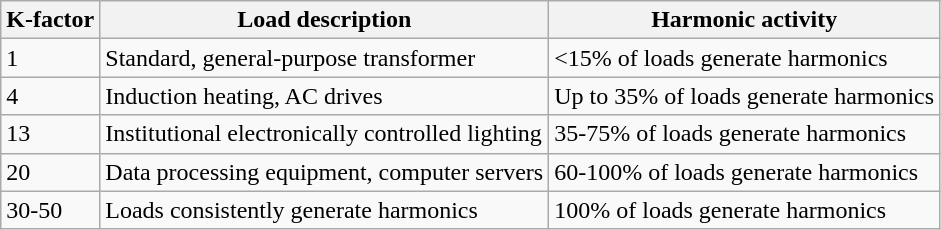<table class="wikitable">
<tr>
<th>K-factor</th>
<th>Load description</th>
<th>Harmonic activity</th>
</tr>
<tr>
<td>1</td>
<td>Standard, general-purpose transformer</td>
<td><15% of loads generate harmonics</td>
</tr>
<tr>
<td>4</td>
<td>Induction heating, AC drives</td>
<td>Up to 35% of loads generate harmonics</td>
</tr>
<tr>
<td>13</td>
<td>Institutional electronically controlled lighting</td>
<td>35-75% of loads generate harmonics</td>
</tr>
<tr>
<td>20</td>
<td>Data processing equipment, computer servers</td>
<td>60-100% of loads generate harmonics</td>
</tr>
<tr>
<td>30-50</td>
<td>Loads consistently generate harmonics</td>
<td>100% of loads generate harmonics</td>
</tr>
</table>
